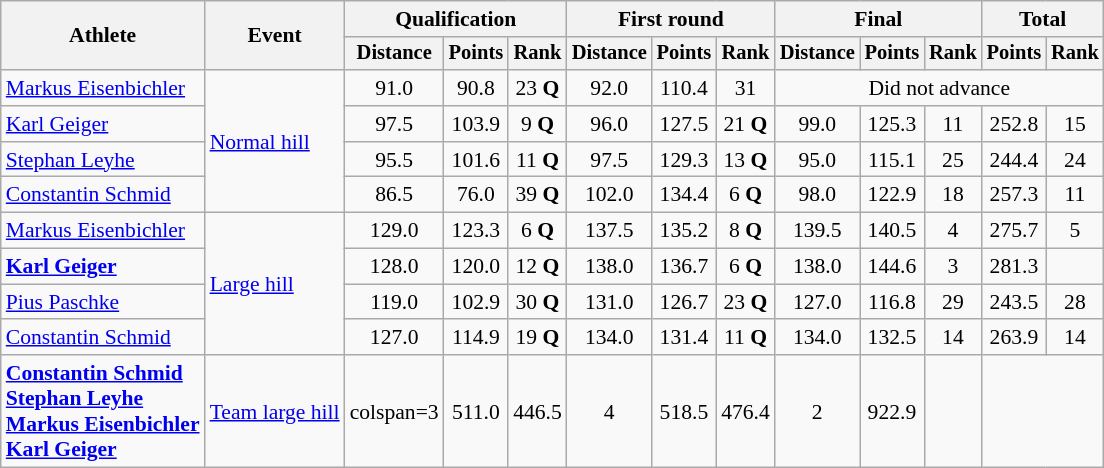<table class="wikitable" style="font-size:90%">
<tr>
<th rowspan=2>Athlete</th>
<th rowspan=2>Event</th>
<th colspan=3>Qualification</th>
<th colspan=3>First round</th>
<th colspan=3>Final</th>
<th colspan=2>Total</th>
</tr>
<tr style="font-size:95%">
<th>Distance</th>
<th>Points</th>
<th>Rank</th>
<th>Distance</th>
<th>Points</th>
<th>Rank</th>
<th>Distance</th>
<th>Points</th>
<th>Rank</th>
<th>Points</th>
<th>Rank</th>
</tr>
<tr align=center>
<td align=left><a href='#'>Markus Eisenbichler</a></td>
<td align=left rowspan=4><a href='#'>Normal hill</a></td>
<td>91.0</td>
<td>90.8</td>
<td>23 <strong>Q</strong></td>
<td>92.0</td>
<td>110.4</td>
<td>31</td>
<td colspan=5>Did not advance</td>
</tr>
<tr align=center>
<td align=left><a href='#'>Karl Geiger</a></td>
<td>97.5</td>
<td>103.9</td>
<td>9 <strong>Q</strong></td>
<td>96.0</td>
<td>127.5</td>
<td>21 <strong>Q</strong></td>
<td>99.0</td>
<td>125.3</td>
<td>11</td>
<td>252.8</td>
<td>15</td>
</tr>
<tr align=center>
<td align=left><a href='#'>Stephan Leyhe</a></td>
<td>95.5</td>
<td>101.6</td>
<td>11 <strong>Q</strong></td>
<td>97.5</td>
<td>129.3</td>
<td>13 <strong>Q</strong></td>
<td>95.0</td>
<td>115.1</td>
<td>25</td>
<td>244.4</td>
<td>24</td>
</tr>
<tr align=center>
<td align=left><a href='#'>Constantin Schmid</a></td>
<td>86.5</td>
<td>76.0</td>
<td>39 <strong>Q</strong></td>
<td>102.0</td>
<td>134.4</td>
<td>6 <strong>Q</strong></td>
<td>98.0</td>
<td>122.9</td>
<td>18</td>
<td>257.3</td>
<td>11</td>
</tr>
<tr align=center>
<td align=left><a href='#'>Markus Eisenbichler</a></td>
<td align=left rowspan=4><a href='#'>Large hill</a></td>
<td>129.0</td>
<td>123.3</td>
<td>6 <strong>Q</strong></td>
<td>137.5</td>
<td>135.2</td>
<td>8 <strong>Q</strong></td>
<td>139.5</td>
<td>140.5</td>
<td>4</td>
<td>275.7</td>
<td>5</td>
</tr>
<tr align=center>
<td align=left><strong><a href='#'>Karl Geiger</a></strong></td>
<td>128.0</td>
<td>120.0</td>
<td>12 <strong>Q</strong></td>
<td>138.0</td>
<td>136.7</td>
<td>6 <strong>Q</strong></td>
<td>138.0</td>
<td>144.6</td>
<td>3</td>
<td>281.3</td>
<td></td>
</tr>
<tr align=center>
<td align=left><a href='#'>Pius Paschke</a></td>
<td>119.0</td>
<td>102.9</td>
<td>30 <strong>Q</strong></td>
<td>131.0</td>
<td>126.7</td>
<td>23 <strong>Q</strong></td>
<td>127.0</td>
<td>116.8</td>
<td>29</td>
<td>243.5</td>
<td>28</td>
</tr>
<tr align=center>
<td align=left><a href='#'>Constantin Schmid</a></td>
<td>127.0</td>
<td>114.9</td>
<td>19 <strong>Q</strong></td>
<td>134.0</td>
<td>131.4</td>
<td>11 <strong>Q</strong></td>
<td>134.0</td>
<td>132.5</td>
<td>14</td>
<td>263.9</td>
<td>14</td>
</tr>
<tr align=center>
<td align=left><strong><a href='#'>Constantin Schmid</a><br><a href='#'>Stephan Leyhe</a><br><a href='#'>Markus Eisenbichler</a><br><a href='#'>Karl Geiger</a></strong></td>
<td align=left><a href='#'>Team large hill</a></td>
<td>colspan=3</td>
<td>511.0</td>
<td>446.5</td>
<td>4</td>
<td>518.5</td>
<td>476.4</td>
<td>2</td>
<td>922.9</td>
<td></td>
</tr>
</table>
